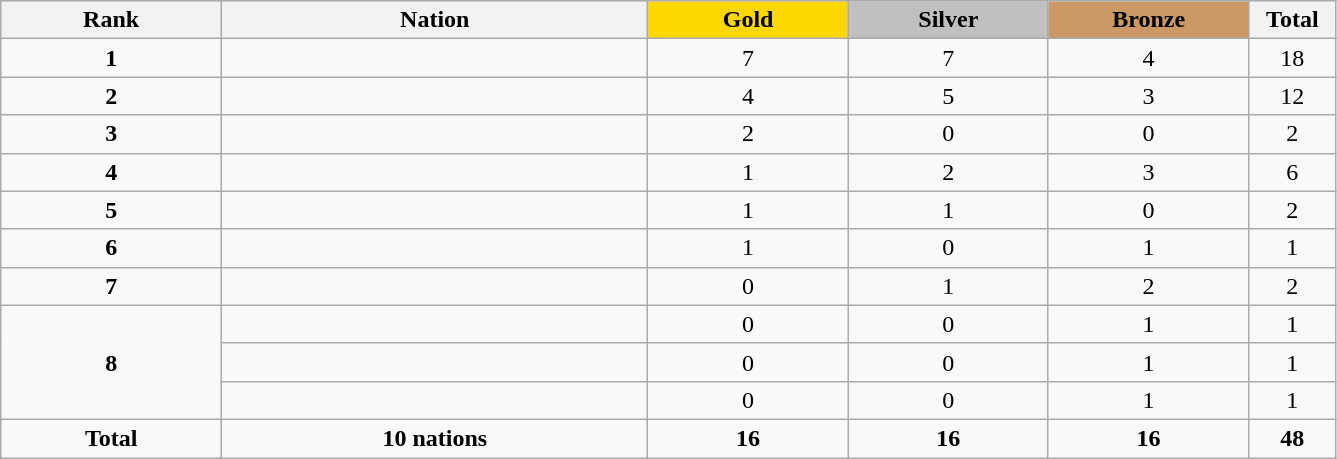<table class="wikitable sortable plainrowheaders" width="70.5%" style="text-align:center;">
<tr style="background-color:#EDEDED;">
<th width=100px class="hintergrundfarbe5">Rank</th>
<th width=200px class="hintergrundfarbe6">Nation</th>
<th style="background:    gold; width:15%">Gold</th>
<th style="background:  silver; width:15%">Silver</th>
<th style="background: #CC9966; width:15%">Bronze</th>
<th width=35px>Total</th>
</tr>
<tr>
<td><strong>1</strong></td>
<td align=left></td>
<td>7</td>
<td>7</td>
<td>4</td>
<td>18</td>
</tr>
<tr>
<td><strong>2</strong></td>
<td align=left></td>
<td>4</td>
<td>5</td>
<td>3</td>
<td>12</td>
</tr>
<tr>
<td><strong>3</strong></td>
<td align=left></td>
<td>2</td>
<td>0</td>
<td>0</td>
<td>2</td>
</tr>
<tr>
<td><strong>4</strong></td>
<td align=left></td>
<td>1</td>
<td>2</td>
<td>3</td>
<td>6</td>
</tr>
<tr>
<td><strong>5</strong></td>
<td align=left></td>
<td>1</td>
<td>1</td>
<td>0</td>
<td>2</td>
</tr>
<tr>
<td><strong>6</strong></td>
<td align=left></td>
<td>1</td>
<td>0</td>
<td>1</td>
<td>1</td>
</tr>
<tr>
<td><strong>7</strong></td>
<td align=left></td>
<td>0</td>
<td>1</td>
<td>2</td>
<td>2</td>
</tr>
<tr>
<td rowspan=3><strong>8</strong></td>
<td align=left></td>
<td>0</td>
<td>0</td>
<td>1</td>
<td>1</td>
</tr>
<tr>
<td align=left></td>
<td>0</td>
<td>0</td>
<td>1</td>
<td>1</td>
</tr>
<tr>
<td align=left></td>
<td>0</td>
<td>0</td>
<td>1</td>
<td>1</td>
</tr>
<tr>
<td><strong>Total</strong></td>
<td><strong>10 nations</strong></td>
<td><strong>16</strong></td>
<td><strong>16</strong></td>
<td><strong>16</strong></td>
<td><strong>48</strong></td>
</tr>
</table>
